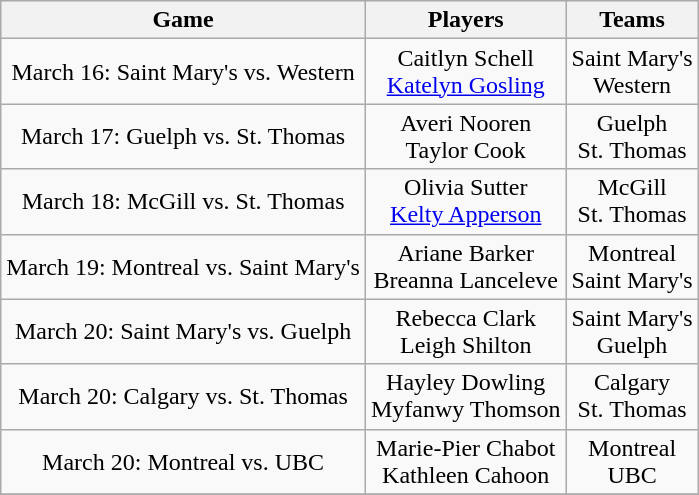<table class="wikitable sortable" style="text-align: center;">
<tr bgcolor="#efefef" align=center>
<th align=left>Game</th>
<th align=left>Players</th>
<th align=left>Teams</th>
</tr>
<tr align=center>
<td>March 16: Saint Mary's vs. Western</td>
<td>Caitlyn Schell<br><a href='#'>Katelyn Gosling</a></td>
<td>Saint Mary's<br>Western</td>
</tr>
<tr align=center>
<td>March 17: Guelph vs. St. Thomas</td>
<td>Averi Nooren<br>Taylor Cook</td>
<td>Guelph<br>St. Thomas</td>
</tr>
<tr align=center>
<td>March 18: McGill vs. St. Thomas</td>
<td>Olivia Sutter<br><a href='#'>Kelty Apperson</a></td>
<td>McGill<br>St. Thomas</td>
</tr>
<tr align=center>
<td>March 19: Montreal vs. Saint Mary's</td>
<td>Ariane Barker<br>Breanna Lanceleve</td>
<td>Montreal<br>Saint Mary's</td>
</tr>
<tr align=center>
<td>March 20: Saint Mary's vs. Guelph</td>
<td>Rebecca Clark<br>Leigh Shilton</td>
<td>Saint Mary's <br>Guelph</td>
</tr>
<tr align=center>
<td>March 20: Calgary vs. St. Thomas</td>
<td>Hayley Dowling<br>Myfanwy Thomson</td>
<td>Calgary<br>St. Thomas</td>
</tr>
<tr align=center>
<td>March 20: Montreal vs. UBC</td>
<td>Marie-Pier Chabot<br>Kathleen Cahoon</td>
<td>Montreal<br>UBC</td>
</tr>
<tr align=center>
</tr>
</table>
